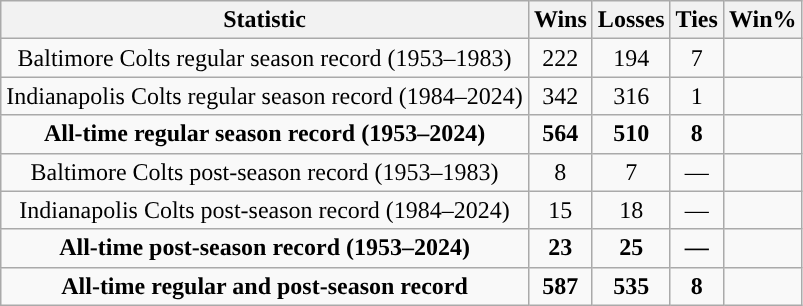<table class="wikitable" style="text-align:center">
<tr>
<th>Statistic</th>
<th>Wins</th>
<th>Losses</th>
<th>Ties</th>
<th>Win%</th>
</tr>
<tr>
<td>Baltimore Colts regular season record (1953–1983)</td>
<td>222</td>
<td>194</td>
<td>7</td>
<td></td>
</tr>
<tr>
<td>Indianapolis Colts regular season record (1984–2024)</td>
<td>342</td>
<td>316</td>
<td>1</td>
<td></td>
</tr>
<tr>
<td><strong>All-time regular season record (1953–2024)</strong></td>
<td><strong>564</strong></td>
<td><strong>510</strong></td>
<td><strong>8</strong></td>
<td><strong></strong></td>
</tr>
<tr>
<td>Baltimore Colts post-season record (1953–1983)</td>
<td>8</td>
<td>7</td>
<td>—</td>
<td></td>
</tr>
<tr>
<td>Indianapolis Colts post-season record (1984–2024)</td>
<td>15</td>
<td>18</td>
<td>—</td>
<td></td>
</tr>
<tr>
<td><strong>All-time post-season record (1953–2024)</strong></td>
<td><strong>23</strong></td>
<td><strong>25</strong></td>
<td><strong>—</strong></td>
<td><strong></strong></td>
</tr>
<tr>
<td><strong>All-time regular and post-season record</strong></td>
<td><strong>587</strong></td>
<td><strong>535</strong></td>
<td><strong>8</strong></td>
<td><strong></strong></td>
</tr>
</table>
